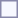<table style="border:1px solid #8888aa; background-color:#f7f8ff; padding:5px; font-size:95%; margin: 0px 12px 12px 0px;">
</table>
